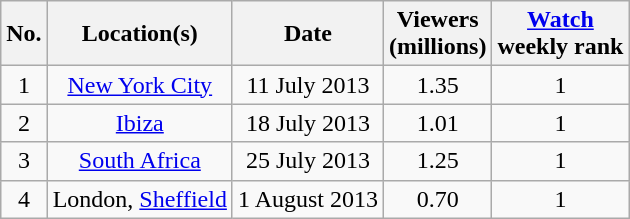<table class="wikitable sortable" style="text-align:center;">
<tr>
<th>No.</th>
<th>Location(s)</th>
<th>Date</th>
<th>Viewers<br>(millions)</th>
<th><a href='#'>Watch</a><br>weekly rank</th>
</tr>
<tr>
<td>1</td>
<td><a href='#'>New York City</a></td>
<td>11 July 2013</td>
<td>1.35</td>
<td>1</td>
</tr>
<tr>
<td>2</td>
<td><a href='#'>Ibiza</a></td>
<td>18 July 2013</td>
<td>1.01</td>
<td>1</td>
</tr>
<tr>
<td>3</td>
<td><a href='#'>South Africa</a></td>
<td>25 July 2013</td>
<td>1.25</td>
<td>1</td>
</tr>
<tr>
<td>4</td>
<td>London, <a href='#'>Sheffield</a></td>
<td>1 August 2013</td>
<td>0.70</td>
<td>1</td>
</tr>
</table>
